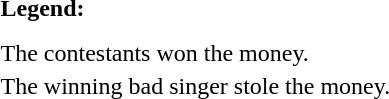<table class="toccolours" style="font-size:100%; white-space:nowrap;">
<tr>
<td><strong>Legend:</strong></td>
<td>      </td>
</tr>
<tr>
<td></td>
</tr>
<tr>
<td></td>
</tr>
<tr>
<td> The contestants won the money.</td>
</tr>
<tr>
<td> The winning bad singer stole the money.</td>
</tr>
</table>
